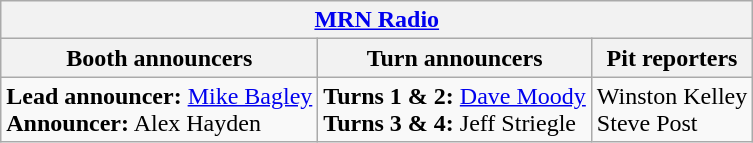<table class="wikitable">
<tr>
<th colspan="3"><a href='#'>MRN Radio</a></th>
</tr>
<tr>
<th>Booth announcers</th>
<th>Turn announcers</th>
<th>Pit reporters</th>
</tr>
<tr>
<td><strong>Lead announcer:</strong> <a href='#'>Mike Bagley</a><br><strong>Announcer:</strong> Alex Hayden</td>
<td><strong>Turns 1 & 2:</strong> <a href='#'>Dave Moody</a><br><strong>Turns</strong> <strong>3 & 4:</strong> Jeff Striegle</td>
<td>Winston Kelley<br>Steve Post</td>
</tr>
</table>
